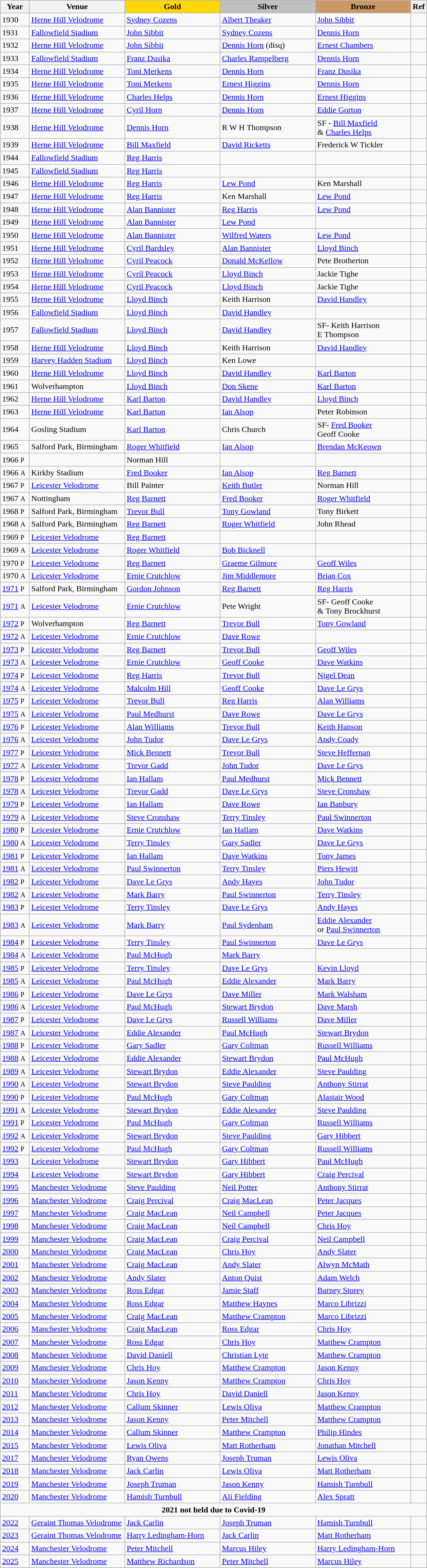<table class="wikitable" style="font-size: 100%">
<tr>
<th width=50>Year</th>
<th width=180>Venue</th>
<th width=180 style="background-color: gold;">Gold</th>
<th width=180 style="background-color: silver;">Silver</th>
<th width=180 style="background-color: #cc9966;">Bronze</th>
<th width=20>Ref</th>
</tr>
<tr>
<td>1930</td>
<td><a href='#'>Herne Hill Velodrome</a></td>
<td><a href='#'>Sydney Cozens</a></td>
<td><a href='#'>Albert Theaker</a></td>
<td><a href='#'>John Sibbit</a></td>
<td></td>
</tr>
<tr>
<td>1931</td>
<td><a href='#'>Fallowfield Stadium</a></td>
<td><a href='#'>John Sibbit</a></td>
<td><a href='#'>Sydney Cozens</a></td>
<td><a href='#'>Dennis Horn</a></td>
<td></td>
</tr>
<tr>
<td>1932</td>
<td><a href='#'>Herne Hill Velodrome</a></td>
<td><a href='#'>John Sibbit</a></td>
<td><a href='#'>Dennis Horn</a> (disq)</td>
<td><a href='#'>Ernest Chambers</a></td>
<td></td>
</tr>
<tr>
<td>1933</td>
<td><a href='#'>Fallowfield Stadium</a></td>
<td><a href='#'>Franz Dusika</a></td>
<td><a href='#'>Charles Rampelberg</a></td>
<td><a href='#'>Dennis Horn</a></td>
<td></td>
</tr>
<tr>
<td>1934</td>
<td><a href='#'>Herne Hill Velodrome</a></td>
<td><a href='#'>Toni Merkens</a></td>
<td><a href='#'>Dennis Horn</a></td>
<td><a href='#'>Franz Dusika</a></td>
<td></td>
</tr>
<tr>
<td>1935</td>
<td><a href='#'>Herne Hill Velodrome</a></td>
<td><a href='#'>Toni Merkens</a></td>
<td><a href='#'>Ernest Higgins</a></td>
<td><a href='#'>Dennis Horn</a></td>
<td></td>
</tr>
<tr>
<td>1936</td>
<td><a href='#'>Herne Hill Velodrome</a></td>
<td><a href='#'>Charles Helps</a></td>
<td><a href='#'>Dennis Horn</a></td>
<td><a href='#'>Ernest Higgins</a></td>
<td></td>
</tr>
<tr>
<td>1937</td>
<td><a href='#'>Herne Hill Velodrome</a></td>
<td><a href='#'>Cyril Horn</a></td>
<td><a href='#'>Dennis Horn</a></td>
<td><a href='#'>Eddie Gorton</a></td>
<td></td>
</tr>
<tr>
<td>1938</td>
<td><a href='#'>Herne Hill Velodrome</a></td>
<td><a href='#'>Dennis Horn</a></td>
<td>R W H Thompson</td>
<td>SF - <a href='#'>Bill Maxfield</a> <br>& <a href='#'>Charles Helps</a></td>
<td></td>
</tr>
<tr>
<td>1939</td>
<td><a href='#'>Herne Hill Velodrome</a></td>
<td><a href='#'>Bill Maxfield</a></td>
<td><a href='#'>David Ricketts</a></td>
<td>Frederick W Tickler</td>
<td></td>
</tr>
<tr>
<td>1944</td>
<td><a href='#'>Fallowfield Stadium</a></td>
<td><a href='#'>Reg Harris</a></td>
<td></td>
<td></td>
<td></td>
</tr>
<tr>
<td>1945</td>
<td><a href='#'>Fallowfield Stadium</a></td>
<td><a href='#'>Reg Harris</a></td>
<td></td>
<td></td>
<td></td>
</tr>
<tr>
<td>1946</td>
<td><a href='#'>Herne Hill Velodrome</a></td>
<td><a href='#'>Reg Harris</a></td>
<td><a href='#'>Lew Pond</a></td>
<td>Ken Marshall</td>
<td></td>
</tr>
<tr>
<td>1947</td>
<td><a href='#'>Herne Hill Velodrome</a></td>
<td><a href='#'>Reg Harris</a></td>
<td>Ken Marshall</td>
<td><a href='#'>Lew Pond</a></td>
<td></td>
</tr>
<tr>
<td>1948</td>
<td><a href='#'>Herne Hill Velodrome</a></td>
<td><a href='#'>Alan Bannister</a></td>
<td><a href='#'>Reg Harris</a></td>
<td><a href='#'>Lew Pond</a></td>
<td></td>
</tr>
<tr>
<td>1949</td>
<td><a href='#'>Herne Hill Velodrome</a></td>
<td><a href='#'>Alan Bannister</a></td>
<td><a href='#'>Lew Pond</a></td>
<td></td>
<td></td>
</tr>
<tr>
<td>1950</td>
<td><a href='#'>Herne Hill Velodrome</a></td>
<td><a href='#'>Alan Bannister</a></td>
<td><a href='#'>Wilfred Waters</a></td>
<td><a href='#'>Lew Pond</a></td>
<td></td>
</tr>
<tr>
<td>1951</td>
<td><a href='#'>Herne Hill Velodrome</a></td>
<td><a href='#'>Cyril Bardsley</a></td>
<td><a href='#'>Alan Bannister</a></td>
<td><a href='#'>Lloyd Binch</a></td>
<td></td>
</tr>
<tr>
<td>1952</td>
<td><a href='#'>Herne Hill Velodrome</a></td>
<td><a href='#'>Cyril Peacock</a></td>
<td><a href='#'>Donald McKellow</a></td>
<td>Pete Brotherton</td>
<td></td>
</tr>
<tr>
<td>1953</td>
<td><a href='#'>Herne Hill Velodrome</a></td>
<td><a href='#'>Cyril Peacock</a></td>
<td><a href='#'>Lloyd Binch</a></td>
<td>Jackie Tighe</td>
<td></td>
</tr>
<tr>
<td>1954</td>
<td><a href='#'>Herne Hill Velodrome</a></td>
<td><a href='#'>Cyril Peacock</a></td>
<td><a href='#'>Lloyd Binch</a></td>
<td>Jackie Tighe</td>
<td></td>
</tr>
<tr>
<td>1955</td>
<td><a href='#'>Herne Hill Velodrome</a></td>
<td><a href='#'>Lloyd Binch</a></td>
<td>Keith Harrison</td>
<td><a href='#'>David Handley</a></td>
<td></td>
</tr>
<tr>
<td>1956</td>
<td><a href='#'>Fallowfield Stadium</a></td>
<td><a href='#'>Lloyd Binch</a></td>
<td><a href='#'>David Handley</a></td>
<td></td>
<td></td>
</tr>
<tr>
<td>1957</td>
<td><a href='#'>Fallowfield Stadium</a></td>
<td><a href='#'>Lloyd Binch</a></td>
<td><a href='#'>David Handley</a></td>
<td>SF- Keith Harrison <br> E Thompson</td>
<td></td>
</tr>
<tr>
<td>1958</td>
<td><a href='#'>Herne Hill Velodrome</a></td>
<td><a href='#'>Lloyd Binch</a></td>
<td>Keith Harrison</td>
<td><a href='#'>David Handley</a></td>
<td></td>
</tr>
<tr>
<td>1959</td>
<td><a href='#'>Harvey Hadden Stadium</a></td>
<td><a href='#'>Lloyd Binch</a></td>
<td>Ken Lowe</td>
<td></td>
<td></td>
</tr>
<tr>
<td>1960</td>
<td><a href='#'>Herne Hill Velodrome</a></td>
<td><a href='#'>Lloyd Binch</a></td>
<td><a href='#'>David Handley</a></td>
<td><a href='#'>Karl Barton</a></td>
<td></td>
</tr>
<tr>
<td>1961</td>
<td>Wolverhampton</td>
<td><a href='#'>Lloyd Binch</a></td>
<td><a href='#'>Don Skene</a></td>
<td><a href='#'>Karl Barton</a></td>
<td></td>
</tr>
<tr>
<td>1962</td>
<td><a href='#'>Herne Hill Velodrome</a></td>
<td><a href='#'>Karl Barton</a></td>
<td><a href='#'>David Handley</a></td>
<td><a href='#'>Lloyd Binch</a></td>
<td></td>
</tr>
<tr>
<td>1963</td>
<td><a href='#'>Herne Hill Velodrome</a></td>
<td><a href='#'>Karl Barton</a></td>
<td><a href='#'>Ian Alsop</a></td>
<td>Peter Robinson</td>
<td></td>
</tr>
<tr>
<td>1964</td>
<td>Gosling Stadium</td>
<td><a href='#'>Karl Barton</a></td>
<td>Chris Church</td>
<td>SF- <a href='#'>Fred Booker</a> <br> Geoff Cooke</td>
<td></td>
</tr>
<tr>
<td>1965</td>
<td>Salford Park, Birmingham</td>
<td><a href='#'>Roger Whitfield</a></td>
<td><a href='#'>Ian Alsop</a></td>
<td><a href='#'>Brendan McKeown</a></td>
<td></td>
</tr>
<tr>
<td>1966 <small>P</small></td>
<td></td>
<td>Norman Hill</td>
<td></td>
<td></td>
<td></td>
</tr>
<tr>
<td>1966 <small>A</small></td>
<td>Kirkby Stadium</td>
<td><a href='#'>Fred Booker</a></td>
<td><a href='#'>Ian Alsop</a></td>
<td><a href='#'>Reg Barnett</a></td>
<td></td>
</tr>
<tr>
<td>1967 <small>P</small></td>
<td><a href='#'>Leicester Velodrome</a></td>
<td>Bill Painter</td>
<td><a href='#'>Keith Butler</a></td>
<td>Norman Hill</td>
<td></td>
</tr>
<tr>
<td>1967 <small>A</small></td>
<td>Nottingham</td>
<td><a href='#'>Reg Barnett</a></td>
<td><a href='#'>Fred Booker</a></td>
<td><a href='#'>Roger Whitfield</a></td>
<td></td>
</tr>
<tr>
<td>1968 <small>P</small></td>
<td>Salford Park, Birmingham</td>
<td><a href='#'>Trevor Bull</a></td>
<td><a href='#'>Tony Gowland</a></td>
<td>Tony Birkett</td>
<td></td>
</tr>
<tr>
<td>1968 <small>A</small></td>
<td>Salford Park, Birmingham</td>
<td><a href='#'>Reg Barnett</a></td>
<td><a href='#'>Roger Whitfield</a></td>
<td>John Rhead</td>
<td></td>
</tr>
<tr>
<td>1969 <small>P</small></td>
<td><a href='#'>Leicester Velodrome</a></td>
<td><a href='#'>Reg Barnett</a></td>
<td></td>
<td></td>
<td></td>
</tr>
<tr>
<td>1969 <small>A</small></td>
<td><a href='#'>Leicester Velodrome</a></td>
<td><a href='#'>Roger Whitfield</a></td>
<td><a href='#'>Bob Bicknell</a></td>
<td></td>
<td></td>
</tr>
<tr>
<td>1970 <small>P</small></td>
<td><a href='#'>Leicester Velodrome</a></td>
<td><a href='#'>Reg Barnett</a></td>
<td><a href='#'>Graeme Gilmore</a></td>
<td><a href='#'>Geoff Wiles</a></td>
<td></td>
</tr>
<tr>
<td>1970 <small>A</small></td>
<td><a href='#'>Leicester Velodrome</a></td>
<td><a href='#'>Ernie Crutchlow</a></td>
<td><a href='#'>Jim Middlemore</a></td>
<td><a href='#'>Brian Cox</a></td>
<td></td>
</tr>
<tr>
<td><a href='#'>1971</a> <small>P</small></td>
<td>Salford Park, Birmingham</td>
<td><a href='#'>Gordon Johnson</a></td>
<td><a href='#'>Reg Barnett</a></td>
<td><a href='#'>Reg Harris</a></td>
<td></td>
</tr>
<tr>
<td><a href='#'>1971</a> <small>A</small></td>
<td><a href='#'>Leicester Velodrome</a></td>
<td><a href='#'>Ernie Crutchlow</a></td>
<td>Pete Wright</td>
<td>SF- Geoff Cooke <br>& Tony Brockhurst</td>
<td></td>
</tr>
<tr>
<td><a href='#'>1972</a> <small>P</small></td>
<td>Wolverhampton</td>
<td><a href='#'>Reg Barnett</a></td>
<td><a href='#'>Trevor Bull</a></td>
<td><a href='#'>Tony Gowland</a></td>
<td></td>
</tr>
<tr>
<td><a href='#'>1972</a> <small>A</small></td>
<td><a href='#'>Leicester Velodrome</a></td>
<td><a href='#'>Ernie Crutchlow</a></td>
<td><a href='#'>Dave Rowe</a></td>
<td></td>
<td></td>
</tr>
<tr>
<td><a href='#'>1973</a> <small>P</small></td>
<td><a href='#'>Leicester Velodrome</a></td>
<td><a href='#'>Reg Barnett</a></td>
<td><a href='#'>Trevor Bull</a></td>
<td><a href='#'>Geoff Wiles</a></td>
<td></td>
</tr>
<tr>
<td><a href='#'>1973</a> <small>A</small></td>
<td><a href='#'>Leicester Velodrome</a></td>
<td><a href='#'>Ernie Crutchlow</a></td>
<td><a href='#'>Geoff Cooke</a></td>
<td><a href='#'>Dave Watkins</a></td>
<td></td>
</tr>
<tr>
<td><a href='#'>1974</a> <small>P</small></td>
<td><a href='#'>Leicester Velodrome</a></td>
<td><a href='#'>Reg Harris</a></td>
<td><a href='#'>Trevor Bull</a></td>
<td><a href='#'>Nigel Dean</a></td>
<td></td>
</tr>
<tr>
<td><a href='#'>1974</a> <small>A</small></td>
<td><a href='#'>Leicester Velodrome</a></td>
<td><a href='#'>Malcolm Hill</a></td>
<td><a href='#'>Geoff Cooke</a></td>
<td><a href='#'>Dave Le Grys</a></td>
<td></td>
</tr>
<tr>
<td><a href='#'>1975</a> <small>P</small></td>
<td><a href='#'>Leicester Velodrome</a></td>
<td><a href='#'>Trevor Bull</a></td>
<td><a href='#'>Reg Harris</a></td>
<td><a href='#'>Alan Williams</a></td>
<td></td>
</tr>
<tr>
<td><a href='#'>1975</a> <small>A</small></td>
<td><a href='#'>Leicester Velodrome</a></td>
<td><a href='#'>Paul Medhurst</a></td>
<td><a href='#'>Dave Rowe</a></td>
<td><a href='#'>Dave Le Grys</a></td>
<td></td>
</tr>
<tr>
<td><a href='#'>1976</a> <small>P</small></td>
<td><a href='#'>Leicester Velodrome</a></td>
<td><a href='#'>Alan Williams</a></td>
<td><a href='#'>Trevor Bull</a></td>
<td><a href='#'>Keith Hanson</a></td>
<td></td>
</tr>
<tr>
<td><a href='#'>1976</a> <small>A</small></td>
<td><a href='#'>Leicester Velodrome</a></td>
<td><a href='#'>John Tudor</a></td>
<td><a href='#'>Dave Le Grys</a></td>
<td><a href='#'>Andy Coady</a></td>
<td></td>
</tr>
<tr>
<td><a href='#'>1977</a> <small>P</small></td>
<td><a href='#'>Leicester Velodrome</a></td>
<td><a href='#'>Mick Bennett</a></td>
<td><a href='#'>Trevor Bull</a></td>
<td><a href='#'>Steve Heffernan</a></td>
<td></td>
</tr>
<tr>
<td><a href='#'>1977</a> <small>A</small></td>
<td><a href='#'>Leicester Velodrome</a></td>
<td><a href='#'>Trevor Gadd</a></td>
<td><a href='#'>John Tudor</a></td>
<td><a href='#'>Dave Le Grys</a></td>
<td></td>
</tr>
<tr>
<td><a href='#'>1978</a> <small>P</small></td>
<td><a href='#'>Leicester Velodrome</a></td>
<td><a href='#'>Ian Hallam</a></td>
<td><a href='#'>Paul Medhurst</a></td>
<td><a href='#'>Mick Bennett</a></td>
<td></td>
</tr>
<tr>
<td><a href='#'>1978</a> <small>A</small></td>
<td><a href='#'>Leicester Velodrome</a></td>
<td><a href='#'>Trevor Gadd</a></td>
<td><a href='#'>Dave Le Grys</a></td>
<td><a href='#'>Steve Cronshaw</a></td>
<td></td>
</tr>
<tr>
<td><a href='#'>1979</a> <small>P</small></td>
<td><a href='#'>Leicester Velodrome</a></td>
<td><a href='#'>Ian Hallam</a></td>
<td><a href='#'>Dave Rowe</a></td>
<td><a href='#'>Ian Banbury</a></td>
<td></td>
</tr>
<tr>
<td><a href='#'>1979</a> <small>A</small></td>
<td><a href='#'>Leicester Velodrome</a></td>
<td><a href='#'>Steve Cronshaw</a></td>
<td><a href='#'>Terry Tinsley</a></td>
<td><a href='#'>Paul Swinnerton</a></td>
<td></td>
</tr>
<tr>
<td><a href='#'>1980</a> <small>P</small></td>
<td><a href='#'>Leicester Velodrome</a></td>
<td><a href='#'>Ernie Crutchlow</a></td>
<td><a href='#'>Ian Hallam</a></td>
<td><a href='#'>Dave Watkins</a></td>
<td></td>
</tr>
<tr>
<td><a href='#'>1980</a> <small>A</small></td>
<td><a href='#'>Leicester Velodrome</a></td>
<td><a href='#'>Terry Tinsley</a></td>
<td><a href='#'>Gary Sadler</a></td>
<td><a href='#'>Dave Le Grys</a></td>
<td></td>
</tr>
<tr>
<td><a href='#'>1981</a> <small>P</small></td>
<td><a href='#'>Leicester Velodrome</a></td>
<td><a href='#'>Ian Hallam</a></td>
<td><a href='#'>Dave Watkins</a></td>
<td><a href='#'>Tony James</a></td>
<td></td>
</tr>
<tr>
<td><a href='#'>1981</a> <small>A</small></td>
<td><a href='#'>Leicester Velodrome</a></td>
<td><a href='#'>Paul Swinnerton</a></td>
<td><a href='#'>Terry Tinsley</a></td>
<td><a href='#'>Piers Hewitt</a></td>
<td></td>
</tr>
<tr>
<td><a href='#'>1982</a> <small>P</small></td>
<td><a href='#'>Leicester Velodrome</a></td>
<td><a href='#'>Dave Le Grys</a></td>
<td><a href='#'>Andy Hayes</a></td>
<td><a href='#'>John Tudor</a></td>
<td></td>
</tr>
<tr>
<td><a href='#'>1982</a> <small>A</small></td>
<td><a href='#'>Leicester Velodrome</a></td>
<td><a href='#'>Mark Barry</a></td>
<td><a href='#'>Paul Swinnerton</a></td>
<td><a href='#'>Terry Tinsley</a></td>
<td></td>
</tr>
<tr>
<td><a href='#'>1983</a> <small>P</small></td>
<td><a href='#'>Leicester Velodrome</a></td>
<td><a href='#'>Terry Tinsley</a></td>
<td><a href='#'>Dave Le Grys</a></td>
<td><a href='#'>Andy Hayes</a></td>
<td></td>
</tr>
<tr>
<td><a href='#'>1983</a> <small>A</small></td>
<td><a href='#'>Leicester Velodrome</a></td>
<td><a href='#'>Mark Barry</a></td>
<td><a href='#'>Paul Sydenham</a></td>
<td><a href='#'>Eddie Alexander</a><br> or <a href='#'>Paul Swinnerton</a></td>
<td></td>
</tr>
<tr>
<td><a href='#'>1984</a> <small>P</small></td>
<td><a href='#'>Leicester Velodrome</a></td>
<td><a href='#'>Terry Tinsley</a></td>
<td><a href='#'>Paul Swinnerton</a></td>
<td><a href='#'>Dave Le Grys</a></td>
<td></td>
</tr>
<tr>
<td><a href='#'>1984</a> <small>A</small></td>
<td><a href='#'>Leicester Velodrome</a></td>
<td><a href='#'>Paul McHugh</a></td>
<td><a href='#'>Mark Barry</a></td>
<td></td>
<td></td>
</tr>
<tr>
<td><a href='#'>1985</a> <small>P</small></td>
<td><a href='#'>Leicester Velodrome</a></td>
<td><a href='#'>Terry Tinsley</a></td>
<td><a href='#'>Dave Le Grys</a></td>
<td><a href='#'>Kevin Lloyd</a></td>
<td></td>
</tr>
<tr>
<td><a href='#'>1985</a> <small>A</small></td>
<td><a href='#'>Leicester Velodrome</a></td>
<td><a href='#'>Paul McHugh</a></td>
<td><a href='#'>Eddie Alexander</a></td>
<td><a href='#'>Mark Barry</a></td>
<td></td>
</tr>
<tr>
<td><a href='#'>1986</a> <small>P</small></td>
<td><a href='#'>Leicester Velodrome</a></td>
<td><a href='#'>Dave Le Grys</a></td>
<td><a href='#'>Dave Miller</a></td>
<td><a href='#'>Mark Walsham</a></td>
<td></td>
</tr>
<tr>
<td><a href='#'>1986</a> <small>A</small></td>
<td><a href='#'>Leicester Velodrome</a></td>
<td><a href='#'>Paul McHugh</a></td>
<td><a href='#'>Stewart Brydon</a></td>
<td><a href='#'>Dave Marsh</a></td>
<td></td>
</tr>
<tr>
<td><a href='#'>1987</a> <small>P</small></td>
<td><a href='#'>Leicester Velodrome</a></td>
<td><a href='#'>Dave Le Grys</a></td>
<td><a href='#'>Russell Williams</a></td>
<td><a href='#'>Dave Miller</a></td>
<td></td>
</tr>
<tr>
<td><a href='#'>1987</a> <small>A</small></td>
<td><a href='#'>Leicester Velodrome</a></td>
<td><a href='#'>Eddie Alexander</a></td>
<td><a href='#'>Paul McHugh</a></td>
<td><a href='#'>Stewart Brydon</a></td>
<td></td>
</tr>
<tr>
<td><a href='#'>1988</a> <small>P</small></td>
<td><a href='#'>Leicester Velodrome</a></td>
<td><a href='#'>Gary Sadler</a></td>
<td><a href='#'>Gary Coltman</a></td>
<td><a href='#'>Russell Williams</a></td>
<td></td>
</tr>
<tr>
<td><a href='#'>1988</a> <small>A</small></td>
<td><a href='#'>Leicester Velodrome</a></td>
<td><a href='#'>Eddie Alexander</a></td>
<td><a href='#'>Stewart Brydon</a></td>
<td><a href='#'>Paul McHugh</a></td>
<td></td>
</tr>
<tr>
<td><a href='#'>1989</a> <small>A</small></td>
<td><a href='#'>Leicester Velodrome</a></td>
<td><a href='#'>Stewart Brydon</a></td>
<td><a href='#'>Eddie Alexander</a></td>
<td><a href='#'>Steve Paulding</a></td>
<td></td>
</tr>
<tr>
<td><a href='#'>1990</a> <small>A</small></td>
<td><a href='#'>Leicester Velodrome</a></td>
<td><a href='#'>Stewart Brydon</a></td>
<td><a href='#'>Steve Paulding</a></td>
<td><a href='#'>Anthony Stirrat</a></td>
<td></td>
</tr>
<tr>
<td><a href='#'>1990</a> <small>P</small></td>
<td><a href='#'>Leicester Velodrome</a></td>
<td><a href='#'>Paul McHugh</a></td>
<td><a href='#'>Gary Coltman</a></td>
<td><a href='#'>Alastair Wood</a></td>
<td></td>
</tr>
<tr>
<td><a href='#'>1991</a> <small>A</small></td>
<td><a href='#'>Leicester Velodrome</a></td>
<td><a href='#'>Stewart Brydon</a></td>
<td><a href='#'>Eddie Alexander</a></td>
<td><a href='#'>Steve Paulding</a></td>
<td></td>
</tr>
<tr>
<td><a href='#'>1991</a> <small>P</small></td>
<td><a href='#'>Leicester Velodrome</a></td>
<td><a href='#'>Paul McHugh</a></td>
<td><a href='#'>Gary Coltman</a></td>
<td><a href='#'>Russell Williams</a></td>
<td></td>
</tr>
<tr>
<td><a href='#'>1992</a> <small>A</small></td>
<td><a href='#'>Leicester Velodrome</a></td>
<td><a href='#'>Stewart Brydon</a></td>
<td><a href='#'>Steve Paulding</a></td>
<td><a href='#'>Gary Hibbert</a></td>
<td></td>
</tr>
<tr>
<td><a href='#'>1992</a> <small>P</small></td>
<td><a href='#'>Leicester Velodrome</a></td>
<td><a href='#'>Paul McHugh</a></td>
<td><a href='#'>Gary Coltman</a></td>
<td><a href='#'>Russell Williams</a></td>
<td></td>
</tr>
<tr>
<td><a href='#'>1993</a></td>
<td><a href='#'>Leicester Velodrome</a></td>
<td><a href='#'>Stewart Brydon</a></td>
<td><a href='#'>Gary Hibbert</a></td>
<td><a href='#'>Paul McHugh</a></td>
<td></td>
</tr>
<tr>
<td><a href='#'>1994</a></td>
<td><a href='#'>Leicester Velodrome</a></td>
<td><a href='#'>Stewart Brydon</a></td>
<td><a href='#'>Gary Hibbert</a></td>
<td><a href='#'>Craig Percival</a></td>
<td></td>
</tr>
<tr>
<td><a href='#'>1995</a></td>
<td><a href='#'>Manchester Velodrome</a></td>
<td><a href='#'>Steve Paulding</a></td>
<td><a href='#'>Neil Potter</a></td>
<td><a href='#'>Anthony Stirrat</a></td>
<td></td>
</tr>
<tr>
<td><a href='#'>1996</a></td>
<td><a href='#'>Manchester Velodrome</a></td>
<td><a href='#'>Craig Percival</a></td>
<td><a href='#'>Craig MacLean</a></td>
<td><a href='#'>Peter Jacques</a></td>
<td></td>
</tr>
<tr>
<td><a href='#'>1997</a></td>
<td><a href='#'>Manchester Velodrome</a></td>
<td><a href='#'>Craig MacLean</a></td>
<td><a href='#'>Neil Campbell</a></td>
<td><a href='#'>Peter Jacques</a></td>
<td></td>
</tr>
<tr>
<td><a href='#'>1998</a></td>
<td><a href='#'>Manchester Velodrome</a></td>
<td><a href='#'>Craig MacLean</a></td>
<td><a href='#'>Neil Campbell</a></td>
<td><a href='#'>Chris Hoy</a></td>
<td></td>
</tr>
<tr>
<td><a href='#'>1999</a></td>
<td><a href='#'>Manchester Velodrome</a></td>
<td><a href='#'>Craig MacLean</a></td>
<td><a href='#'>Craig Percival</a></td>
<td><a href='#'>Neil Campbell</a></td>
<td></td>
</tr>
<tr>
<td><a href='#'>2000</a></td>
<td><a href='#'>Manchester Velodrome</a></td>
<td><a href='#'>Craig MacLean</a></td>
<td><a href='#'>Chris Hoy</a></td>
<td><a href='#'>Andy Slater</a></td>
<td></td>
</tr>
<tr>
<td><a href='#'>2001</a></td>
<td><a href='#'>Manchester Velodrome</a></td>
<td><a href='#'>Craig MacLean</a></td>
<td><a href='#'>Andy Slater</a></td>
<td><a href='#'>Alwyn McMath</a></td>
<td></td>
</tr>
<tr>
<td><a href='#'>2002</a></td>
<td><a href='#'>Manchester Velodrome</a></td>
<td><a href='#'>Andy Slater</a></td>
<td><a href='#'>Anton Quist</a></td>
<td><a href='#'>Adam Welch</a></td>
<td></td>
</tr>
<tr>
<td><a href='#'>2003</a></td>
<td><a href='#'>Manchester Velodrome</a></td>
<td><a href='#'>Ross Edgar</a></td>
<td><a href='#'>Jamie Staff</a></td>
<td><a href='#'>Barney Storey</a></td>
<td></td>
</tr>
<tr>
<td><a href='#'>2004</a></td>
<td><a href='#'>Manchester Velodrome</a></td>
<td><a href='#'>Ross Edgar</a></td>
<td><a href='#'>Matthew Haynes</a></td>
<td><a href='#'>Marco Librizzi</a></td>
<td></td>
</tr>
<tr>
<td><a href='#'>2005</a></td>
<td><a href='#'>Manchester Velodrome</a></td>
<td><a href='#'>Craig MacLean</a></td>
<td><a href='#'>Matthew Crampton</a></td>
<td><a href='#'>Marco Librizzi</a></td>
<td></td>
</tr>
<tr>
<td><a href='#'>2006</a></td>
<td><a href='#'>Manchester Velodrome</a></td>
<td><a href='#'>Craig MacLean</a></td>
<td><a href='#'>Ross Edgar</a></td>
<td><a href='#'>Chris Hoy</a></td>
<td></td>
</tr>
<tr>
<td><a href='#'>2007</a></td>
<td><a href='#'>Manchester Velodrome</a></td>
<td><a href='#'>Ross Edgar</a></td>
<td><a href='#'>Chris Hoy</a></td>
<td><a href='#'>Matthew Crampton</a></td>
<td></td>
</tr>
<tr>
<td><a href='#'>2008</a></td>
<td><a href='#'>Manchester Velodrome</a></td>
<td><a href='#'>David Daniell</a></td>
<td><a href='#'>Christian Lyte</a></td>
<td><a href='#'>Matthew Crampton</a></td>
<td></td>
</tr>
<tr>
<td><a href='#'>2009</a></td>
<td><a href='#'>Manchester Velodrome</a></td>
<td><a href='#'>Chris Hoy</a></td>
<td><a href='#'>Matthew Crampton</a></td>
<td><a href='#'>Jason Kenny</a></td>
<td></td>
</tr>
<tr>
<td><a href='#'>2010</a></td>
<td><a href='#'>Manchester Velodrome</a></td>
<td><a href='#'>Jason Kenny</a></td>
<td><a href='#'>Matthew Crampton</a></td>
<td><a href='#'>Chris Hoy</a></td>
<td></td>
</tr>
<tr>
<td><a href='#'>2011</a></td>
<td><a href='#'>Manchester Velodrome</a></td>
<td><a href='#'>Chris Hoy</a></td>
<td><a href='#'>David Daniell</a></td>
<td><a href='#'>Jason Kenny</a></td>
<td></td>
</tr>
<tr>
<td><a href='#'>2012</a></td>
<td><a href='#'>Manchester Velodrome</a></td>
<td><a href='#'>Callum Skinner</a></td>
<td><a href='#'>Lewis Oliva</a></td>
<td><a href='#'>Matthew Crampton</a></td>
<td></td>
</tr>
<tr>
<td><a href='#'>2013</a></td>
<td><a href='#'>Manchester Velodrome</a></td>
<td><a href='#'>Jason Kenny</a></td>
<td><a href='#'>Peter Mitchell</a></td>
<td><a href='#'>Matthew Crampton</a></td>
<td></td>
</tr>
<tr>
<td><a href='#'>2014</a></td>
<td><a href='#'>Manchester Velodrome</a></td>
<td><a href='#'>Callum Skinner</a></td>
<td><a href='#'>Matthew Crampton</a></td>
<td><a href='#'>Philip Hindes</a></td>
<td></td>
</tr>
<tr>
<td><a href='#'>2015</a></td>
<td><a href='#'>Manchester Velodrome</a></td>
<td><a href='#'>Lewis Oliva</a></td>
<td><a href='#'>Matt Rotherham</a></td>
<td><a href='#'>Jonathan Mitchell</a></td>
<td></td>
</tr>
<tr>
<td><a href='#'>2017</a></td>
<td><a href='#'>Manchester Velodrome</a></td>
<td><a href='#'>Ryan Owens</a></td>
<td><a href='#'>Joseph Truman</a></td>
<td><a href='#'>Lewis Oliva</a></td>
<td></td>
</tr>
<tr>
<td><a href='#'>2018</a></td>
<td><a href='#'>Manchester Velodrome</a></td>
<td><a href='#'>Jack Carlin</a></td>
<td><a href='#'>Lewis Oliva</a></td>
<td><a href='#'>Matt Rotherham</a></td>
<td></td>
</tr>
<tr>
<td><a href='#'>2019</a></td>
<td><a href='#'>Manchester Velodrome</a></td>
<td><a href='#'>Joseph Truman</a></td>
<td><a href='#'>Jason Kenny</a></td>
<td><a href='#'>Hamish Turnbull</a></td>
<td></td>
</tr>
<tr>
<td><a href='#'>2020</a></td>
<td><a href='#'>Manchester Velodrome</a></td>
<td><a href='#'>Hamish Turnbull</a></td>
<td><a href='#'>Ali Fielding</a></td>
<td><a href='#'>Alex Spratt</a></td>
<td></td>
</tr>
<tr>
<td colspan=6 align=center><strong>2021 not held due to Covid-19</strong></td>
</tr>
<tr>
<td><a href='#'>2022</a></td>
<td><a href='#'>Geraint Thomas Velodrome</a></td>
<td><a href='#'>Jack Carlin</a></td>
<td><a href='#'>Joseph Truman</a></td>
<td><a href='#'>Hamish Turnbull</a></td>
<td></td>
</tr>
<tr>
<td><a href='#'>2023</a></td>
<td><a href='#'>Geraint Thomas Velodrome</a></td>
<td><a href='#'>Harry Ledingham-Horn</a></td>
<td><a href='#'>Jack Carlin</a></td>
<td><a href='#'>Matt Rotherham</a></td>
<td></td>
</tr>
<tr>
<td><a href='#'>2024</a></td>
<td><a href='#'>Manchester Velodrome</a></td>
<td><a href='#'>Peter Mitchell</a></td>
<td><a href='#'>Marcus Hiley</a></td>
<td><a href='#'>Harry Ledingham-Horn</a></td>
<td></td>
</tr>
<tr>
<td><a href='#'>2025</a></td>
<td><a href='#'>Manchester Velodrome</a></td>
<td><a href='#'>Matthew Richardson</a></td>
<td><a href='#'>Peter Mitchell</a></td>
<td><a href='#'>Marcus Hiley</a></td>
<td></td>
</tr>
</table>
